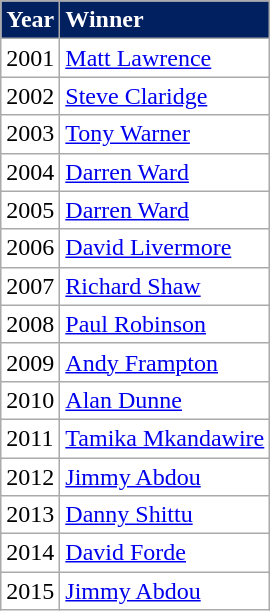<table class="wikitable" style="background:#fff; text-align:left;">
<tr style="font-weight:bold; color:#fff; background:#002060;"|>
<td><strong>Year</strong></td>
<td><strong>Winner</strong></td>
</tr>
<tr>
<td>2001</td>
<td> <a href='#'>Matt Lawrence</a></td>
</tr>
<tr>
<td>2002</td>
<td> <a href='#'>Steve Claridge</a></td>
</tr>
<tr>
<td>2003</td>
<td> <a href='#'>Tony Warner</a></td>
</tr>
<tr>
<td>2004</td>
<td> <a href='#'>Darren Ward</a></td>
</tr>
<tr>
<td>2005</td>
<td> <a href='#'>Darren Ward</a></td>
</tr>
<tr>
<td>2006</td>
<td> <a href='#'>David Livermore</a></td>
</tr>
<tr>
<td>2007</td>
<td> <a href='#'>Richard Shaw</a></td>
</tr>
<tr>
<td>2008</td>
<td> <a href='#'>Paul Robinson</a></td>
</tr>
<tr>
<td>2009</td>
<td> <a href='#'>Andy Frampton</a></td>
</tr>
<tr>
<td>2010</td>
<td> <a href='#'>Alan Dunne</a></td>
</tr>
<tr>
<td>2011</td>
<td> <a href='#'>Tamika Mkandawire</a></td>
</tr>
<tr>
<td>2012</td>
<td> <a href='#'>Jimmy Abdou</a></td>
</tr>
<tr>
<td>2013</td>
<td> <a href='#'>Danny Shittu</a></td>
</tr>
<tr>
<td>2014</td>
<td> <a href='#'>David Forde</a></td>
</tr>
<tr>
<td>2015</td>
<td> <a href='#'>Jimmy Abdou</a></td>
</tr>
</table>
